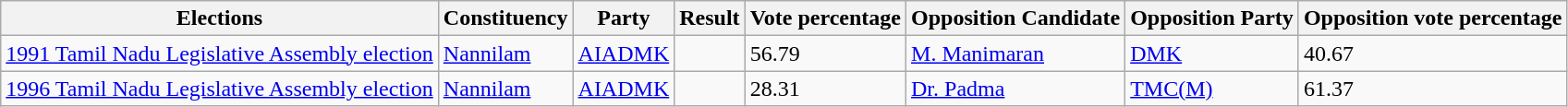<table class="wikitable sortable">
<tr>
<th>Elections</th>
<th>Constituency</th>
<th>Party</th>
<th>Result</th>
<th>Vote percentage</th>
<th>Opposition Candidate</th>
<th>Opposition Party</th>
<th>Opposition vote percentage</th>
</tr>
<tr>
<td><a href='#'>1991 Tamil Nadu Legislative Assembly election</a></td>
<td><a href='#'>Nannilam</a></td>
<td><a href='#'>AIADMK</a></td>
<td></td>
<td>56.79</td>
<td><a href='#'>M. Manimaran</a></td>
<td><a href='#'>DMK</a></td>
<td>40.67</td>
</tr>
<tr>
<td><a href='#'>1996 Tamil Nadu Legislative Assembly election</a></td>
<td><a href='#'>Nannilam</a></td>
<td><a href='#'>AIADMK</a></td>
<td></td>
<td>28.31</td>
<td><a href='#'>Dr. Padma</a></td>
<td><a href='#'>TMC(M)</a></td>
<td>61.37</td>
</tr>
</table>
